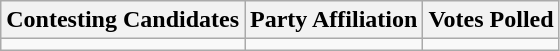<table class="wikitable sortable">
<tr>
<th>Contesting Candidates</th>
<th>Party Affiliation</th>
<th>Votes Polled</th>
</tr>
<tr>
<td></td>
<td></td>
<td></td>
</tr>
</table>
